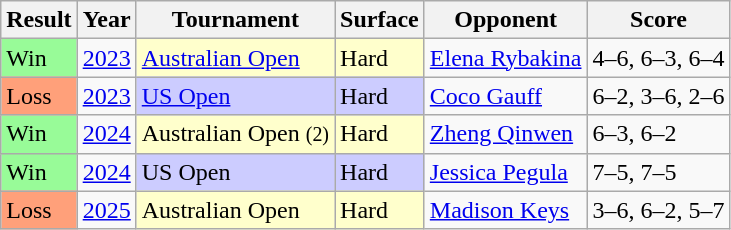<table class="sortable wikitable">
<tr>
<th>Result</th>
<th>Year</th>
<th>Tournament</th>
<th>Surface</th>
<th>Opponent</th>
<th class=unsortable>Score</th>
</tr>
<tr>
<td bgcolor=98fb98>Win</td>
<td><a href='#'>2023</a></td>
<td style=background:#ffc><a href='#'>Australian Open</a></td>
<td style=background:#ffc>Hard</td>
<td> <a href='#'>Elena Rybakina</a></td>
<td>4–6, 6–3, 6–4</td>
</tr>
<tr>
<td bgcolor=ffa07a>Loss</td>
<td><a href='#'>2023</a></td>
<td style=background:#ccf><a href='#'>US Open</a></td>
<td style=background:#ccf>Hard</td>
<td> <a href='#'>Coco Gauff</a></td>
<td>6–2, 3–6, 2–6</td>
</tr>
<tr>
<td bgcolor=98fb98>Win</td>
<td><a href='#'>2024</a></td>
<td style=background:#ffc>Australian Open <small>(2)</small></td>
<td style=background:#ffc>Hard</td>
<td> <a href='#'>Zheng Qinwen</a></td>
<td>6–3, 6–2</td>
</tr>
<tr>
<td bgcolor=98fb98>Win</td>
<td><a href='#'>2024</a></td>
<td style=background:#ccf>US Open</td>
<td style=background:#ccf>Hard</td>
<td> <a href='#'>Jessica Pegula</a></td>
<td>7–5, 7–5</td>
</tr>
<tr>
<td bgcolor=ffa07a>Loss</td>
<td><a href='#'>2025</a></td>
<td style=background:#ffc>Australian Open</td>
<td style=background:#ffc>Hard</td>
<td> <a href='#'>Madison Keys</a></td>
<td>3–6, 6–2, 5–7</td>
</tr>
</table>
